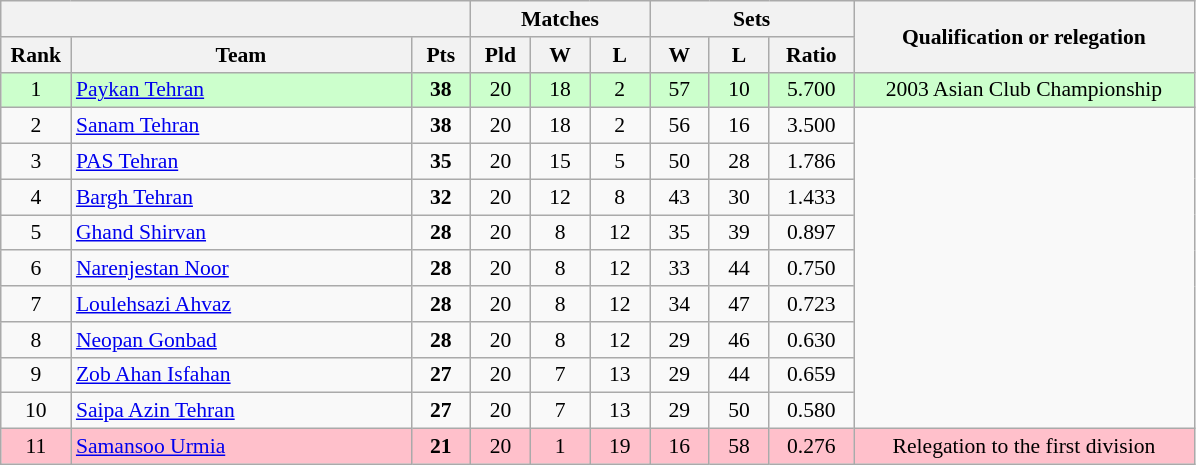<table class="wikitable" style="text-align:center; font-size:90%">
<tr>
<th colspan=3></th>
<th colspan=3>Matches</th>
<th colspan=3>Sets</th>
<th rowspan=2 width=220>Qualification or relegation</th>
</tr>
<tr>
<th width=40>Rank</th>
<th width=220>Team</th>
<th width=33>Pts</th>
<th width=33>Pld</th>
<th width=33>W</th>
<th width=33>L</th>
<th width=33>W</th>
<th width=33>L</th>
<th width=50>Ratio</th>
</tr>
<tr bgcolor=ccffcc>
<td>1</td>
<td align="left"><a href='#'>Paykan Tehran</a></td>
<td><strong>38</strong></td>
<td>20</td>
<td>18</td>
<td>2</td>
<td>57</td>
<td>10</td>
<td>5.700</td>
<td>2003 Asian Club Championship</td>
</tr>
<tr>
<td>2</td>
<td align="left"><a href='#'>Sanam Tehran</a></td>
<td><strong>38</strong></td>
<td>20</td>
<td>18</td>
<td>2</td>
<td>56</td>
<td>16</td>
<td>3.500</td>
<td rowspan=9></td>
</tr>
<tr>
<td>3</td>
<td align="left"><a href='#'>PAS Tehran</a></td>
<td><strong>35</strong></td>
<td>20</td>
<td>15</td>
<td>5</td>
<td>50</td>
<td>28</td>
<td>1.786</td>
</tr>
<tr>
<td>4</td>
<td align="left"><a href='#'>Bargh Tehran</a></td>
<td><strong>32</strong></td>
<td>20</td>
<td>12</td>
<td>8</td>
<td>43</td>
<td>30</td>
<td>1.433</td>
</tr>
<tr>
<td>5</td>
<td align="left"><a href='#'>Ghand Shirvan</a></td>
<td><strong>28</strong></td>
<td>20</td>
<td>8</td>
<td>12</td>
<td>35</td>
<td>39</td>
<td>0.897</td>
</tr>
<tr>
<td>6</td>
<td align="left"><a href='#'>Narenjestan Noor</a></td>
<td><strong>28</strong></td>
<td>20</td>
<td>8</td>
<td>12</td>
<td>33</td>
<td>44</td>
<td>0.750</td>
</tr>
<tr>
<td>7</td>
<td align="left"><a href='#'>Loulehsazi Ahvaz</a></td>
<td><strong>28</strong></td>
<td>20</td>
<td>8</td>
<td>12</td>
<td>34</td>
<td>47</td>
<td>0.723</td>
</tr>
<tr>
<td>8</td>
<td align="left"><a href='#'>Neopan Gonbad</a></td>
<td><strong>28</strong></td>
<td>20</td>
<td>8</td>
<td>12</td>
<td>29</td>
<td>46</td>
<td>0.630</td>
</tr>
<tr>
<td>9</td>
<td align="left"><a href='#'>Zob Ahan Isfahan</a></td>
<td><strong>27</strong></td>
<td>20</td>
<td>7</td>
<td>13</td>
<td>29</td>
<td>44</td>
<td>0.659</td>
</tr>
<tr>
<td>10</td>
<td align="left"><a href='#'>Saipa Azin Tehran</a></td>
<td><strong>27</strong></td>
<td>20</td>
<td>7</td>
<td>13</td>
<td>29</td>
<td>50</td>
<td>0.580</td>
</tr>
<tr bgcolor=pink>
<td>11</td>
<td align="left"><a href='#'>Samansoo Urmia</a></td>
<td><strong>21</strong></td>
<td>20</td>
<td>1</td>
<td>19</td>
<td>16</td>
<td>58</td>
<td>0.276</td>
<td>Relegation to the first division</td>
</tr>
</table>
